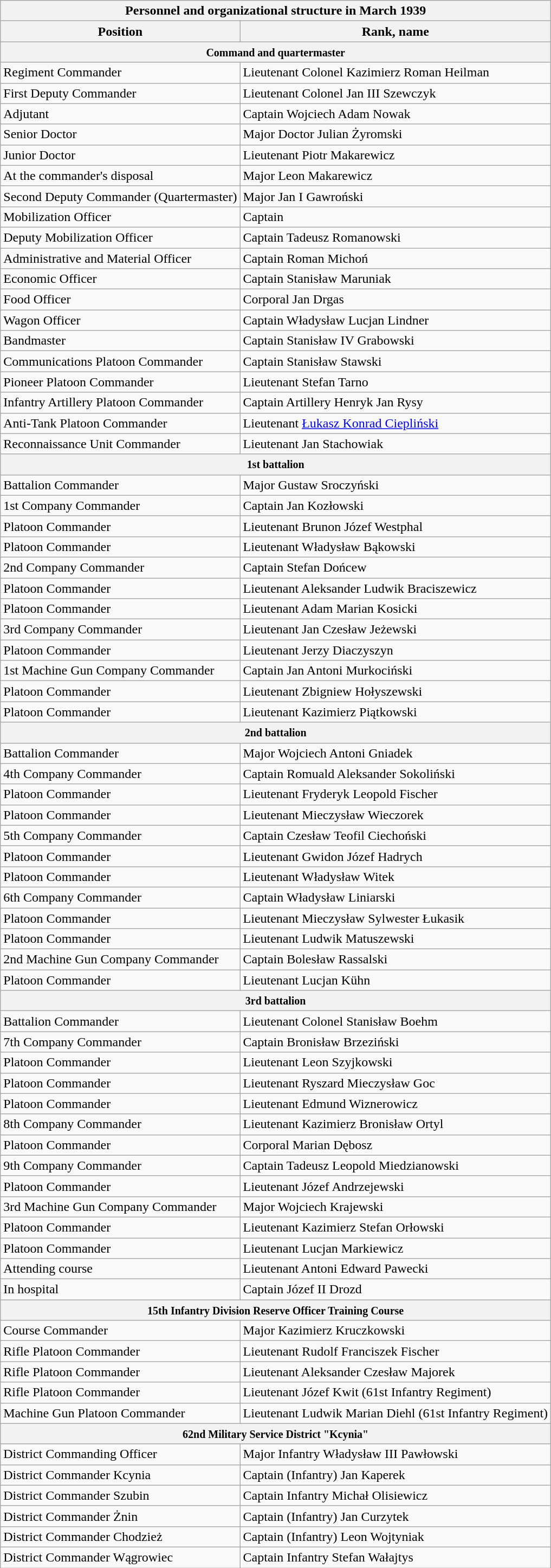<table class="wikitable">
<tr>
<th colspan="2">Personnel and organizational structure in March 1939</th>
</tr>
<tr>
<th>Position</th>
<th>Rank, name</th>
</tr>
<tr>
<th colspan="2"><small>Command and quartermaster</small></th>
</tr>
<tr>
<td>Regiment Commander</td>
<td>Lieutenant Colonel Kazimierz Roman Heilman</td>
</tr>
<tr>
<td>First Deputy Commander</td>
<td>Lieutenant Colonel Jan III Szewczyk</td>
</tr>
<tr>
<td>Adjutant</td>
<td>Captain Wojciech Adam Nowak</td>
</tr>
<tr>
<td>Senior Doctor</td>
<td>Major Doctor Julian Żyromski</td>
</tr>
<tr>
<td>Junior Doctor</td>
<td>Lieutenant Piotr Makarewicz</td>
</tr>
<tr>
<td>At the commander's disposal</td>
<td>Major Leon Makarewicz</td>
</tr>
<tr>
<td>Second Deputy Commander (Quartermaster)</td>
<td>Major Jan I Gawroński</td>
</tr>
<tr>
<td>Mobilization Officer</td>
<td>Captain </td>
</tr>
<tr>
<td>Deputy Mobilization Officer</td>
<td>Captain Tadeusz Romanowski</td>
</tr>
<tr>
<td>Administrative and Material Officer</td>
<td>Captain Roman Michoń</td>
</tr>
<tr>
<td>Economic Officer</td>
<td>Captain Stanisław Maruniak</td>
</tr>
<tr>
<td>Food Officer</td>
<td>Corporal Jan Drgas</td>
</tr>
<tr>
<td>Wagon Officer</td>
<td>Captain Władysław Lucjan Lindner</td>
</tr>
<tr>
<td>Bandmaster</td>
<td>Captain Stanisław IV Grabowski</td>
</tr>
<tr>
<td>Communications Platoon Commander</td>
<td>Captain Stanisław Stawski</td>
</tr>
<tr>
<td>Pioneer Platoon Commander</td>
<td>Lieutenant Stefan Tarno</td>
</tr>
<tr>
<td>Infantry Artillery Platoon Commander</td>
<td>Captain Artillery Henryk Jan Rysy</td>
</tr>
<tr>
<td>Anti-Tank Platoon Commander</td>
<td>Lieutenant <a href='#'>Łukasz Konrad Ciepliński</a></td>
</tr>
<tr>
<td>Reconnaissance Unit Commander</td>
<td>Lieutenant Jan Stachowiak</td>
</tr>
<tr>
<th colspan="2"><small>1st battalion</small></th>
</tr>
<tr>
<td>Battalion Commander</td>
<td>Major Gustaw Sroczyński</td>
</tr>
<tr>
<td>1st Company Commander</td>
<td>Captain Jan Kozłowski</td>
</tr>
<tr>
<td>Platoon Commander</td>
<td>Lieutenant Brunon Józef Westphal</td>
</tr>
<tr>
<td>Platoon Commander</td>
<td>Lieutenant Władysław Bąkowski</td>
</tr>
<tr>
<td>2nd Company Commander</td>
<td>Captain Stefan Dońcew</td>
</tr>
<tr>
<td>Platoon Commander</td>
<td>Lieutenant Aleksander Ludwik Braciszewicz</td>
</tr>
<tr>
<td>Platoon Commander</td>
<td>Lieutenant Adam Marian Kosicki</td>
</tr>
<tr>
<td>3rd Company Commander</td>
<td>Lieutenant Jan Czesław Jeżewski</td>
</tr>
<tr>
<td>Platoon Commander</td>
<td>Lieutenant Jerzy Diaczyszyn</td>
</tr>
<tr>
<td>1st Machine Gun Company Commander</td>
<td>Captain Jan Antoni Murkociński</td>
</tr>
<tr>
<td>Platoon Commander</td>
<td>Lieutenant Zbigniew Hołyszewski</td>
</tr>
<tr>
<td>Platoon Commander</td>
<td>Lieutenant Kazimierz Piątkowski</td>
</tr>
<tr>
<th colspan="2"><small>2nd battalion</small></th>
</tr>
<tr>
<td>Battalion Commander</td>
<td>Major Wojciech Antoni Gniadek</td>
</tr>
<tr>
<td>4th Company Commander</td>
<td>Captain Romuald Aleksander Sokoliński</td>
</tr>
<tr>
<td>Platoon Commander</td>
<td>Lieutenant Fryderyk Leopold Fischer</td>
</tr>
<tr>
<td>Platoon Commander</td>
<td>Lieutenant Mieczysław Wieczorek</td>
</tr>
<tr>
<td>5th Company Commander</td>
<td>Captain Czesław Teofil Ciechoński</td>
</tr>
<tr>
<td>Platoon Commander</td>
<td>Lieutenant Gwidon Józef Hadrych</td>
</tr>
<tr>
<td>Platoon Commander</td>
<td>Lieutenant Władysław Witek</td>
</tr>
<tr>
<td>6th Company Commander</td>
<td>Captain Władysław Liniarski</td>
</tr>
<tr>
<td>Platoon Commander</td>
<td>Lieutenant Mieczysław Sylwester Łukasik</td>
</tr>
<tr>
<td>Platoon Commander</td>
<td>Lieutenant Ludwik Matuszewski</td>
</tr>
<tr>
<td>2nd Machine Gun Company Commander</td>
<td>Captain Bolesław Rassalski</td>
</tr>
<tr>
<td>Platoon Commander</td>
<td>Lieutenant Lucjan Kühn</td>
</tr>
<tr>
<th colspan="2"><small>3rd battalion</small></th>
</tr>
<tr>
<td>Battalion Commander</td>
<td>Lieutenant Colonel Stanisław Boehm</td>
</tr>
<tr>
<td>7th Company Commander</td>
<td>Captain Bronisław Brzeziński</td>
</tr>
<tr>
<td>Platoon Commander</td>
<td>Lieutenant Leon Szyjkowski</td>
</tr>
<tr>
<td>Platoon Commander</td>
<td>Lieutenant Ryszard Mieczysław Goc</td>
</tr>
<tr>
<td>Platoon Commander</td>
<td>Lieutenant Edmund Wiznerowicz</td>
</tr>
<tr>
<td>8th Company Commander</td>
<td>Lieutenant Kazimierz Bronisław Ortyl</td>
</tr>
<tr>
<td>Platoon Commander</td>
<td>Corporal Marian Dębosz</td>
</tr>
<tr>
<td>9th Company Commander</td>
<td>Captain Tadeusz Leopold Miedzianowski</td>
</tr>
<tr>
<td>Platoon Commander</td>
<td>Lieutenant Józef Andrzejewski</td>
</tr>
<tr>
<td>3rd Machine Gun Company Commander</td>
<td>Major Wojciech Krajewski</td>
</tr>
<tr>
<td>Platoon Commander</td>
<td>Lieutenant Kazimierz Stefan Orłowski</td>
</tr>
<tr>
<td>Platoon Commander</td>
<td>Lieutenant Lucjan Markiewicz</td>
</tr>
<tr>
<td>Attending course</td>
<td>Lieutenant Antoni Edward Pawecki</td>
</tr>
<tr>
<td>In hospital</td>
<td>Captain Józef II Drozd</td>
</tr>
<tr>
<th colspan="2"><small>15th Infantry Division Reserve Officer Training Course</small></th>
</tr>
<tr>
<td>Course Commander</td>
<td>Major Kazimierz Kruczkowski</td>
</tr>
<tr>
<td>Rifle Platoon Commander</td>
<td>Lieutenant Rudolf Franciszek Fischer</td>
</tr>
<tr>
<td>Rifle Platoon Commander</td>
<td>Lieutenant Aleksander Czesław Majorek</td>
</tr>
<tr>
<td>Rifle Platoon Commander</td>
<td>Lieutenant Józef Kwit (61st Infantry Regiment)</td>
</tr>
<tr>
<td>Machine Gun Platoon Commander</td>
<td>Lieutenant Ludwik Marian Diehl (61st Infantry Regiment)</td>
</tr>
<tr>
<th colspan="2"><small>62nd Military Service District "Kcynia"</small></th>
</tr>
<tr>
<td>District Commanding Officer</td>
<td>Major Infantry Władysław III Pawłowski</td>
</tr>
<tr>
<td>District Commander Kcynia</td>
<td>Captain (Infantry) Jan Kaperek</td>
</tr>
<tr>
<td>District Commander Szubin</td>
<td>Captain Infantry Michał Olisiewicz</td>
</tr>
<tr>
<td>District Commander Żnin</td>
<td>Captain (Infantry) Jan Curzytek</td>
</tr>
<tr>
<td>District Commander Chodzież</td>
<td>Captain (Infantry) Leon Wojtyniak</td>
</tr>
<tr>
<td>District Commander Wągrowiec</td>
<td>Captain Infantry Stefan Wałajtys</td>
</tr>
</table>
